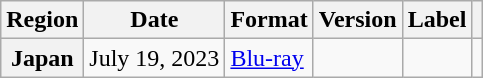<table class="wikitable plainrowheaders">
<tr>
<th scope="col">Region</th>
<th scope="col">Date</th>
<th scope="col">Format</th>
<th scope="col">Version</th>
<th scope="col">Label</th>
<th scope="col"></th>
</tr>
<tr>
<th scope="row">Japan</th>
<td>July 19, 2023</td>
<td><a href='#'>Blu-ray</a></td>
<td></td>
<td></td>
<td style="text-align:center"></td>
</tr>
</table>
